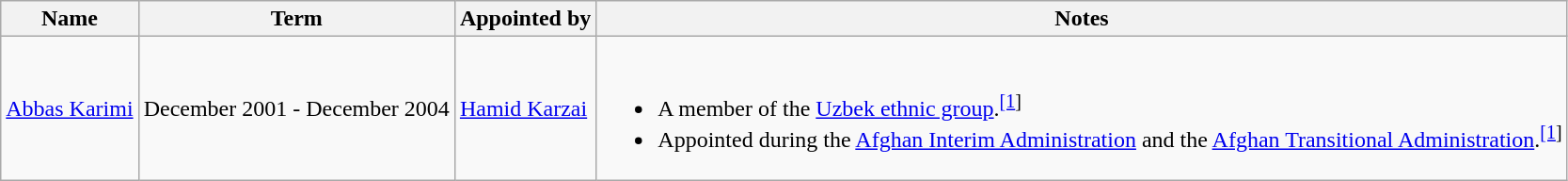<table class="wikitable">
<tr>
<th>Name</th>
<th>Term</th>
<th>Appointed by</th>
<th>Notes</th>
</tr>
<tr>
<td><a href='#'>Abbas Karimi</a></td>
<td>December 2001 - December 2004</td>
<td><a href='#'>Hamid Karzai</a></td>
<td><br><ul><li>A member of the <a href='#'>Uzbek ethnic group</a>.<sup><a href='#'>[1</a>]</sup></li><li>Appointed  during the <a href='#'>Afghan Interim Administration</a> and the <a href='#'>Afghan Transitional Administration</a>.<sup><a href='#'>[1</a>]</sup></li></ul></td>
</tr>
</table>
